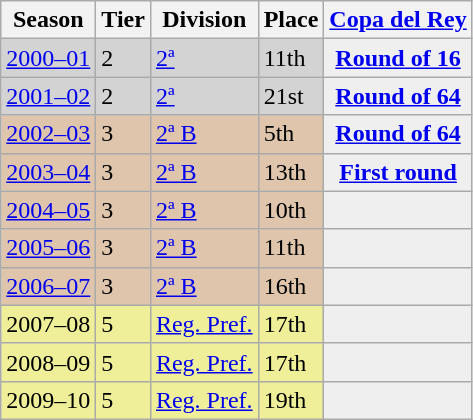<table class="wikitable">
<tr style="background:#f0f6fa;">
<th>Season</th>
<th>Tier</th>
<th>Division</th>
<th>Place</th>
<th><a href='#'>Copa del Rey</a></th>
</tr>
<tr>
<td style="background:#D3D3D3;"><a href='#'>2000–01</a></td>
<td style="background:#D3D3D3;">2</td>
<td style="background:#D3D3D3;"><a href='#'>2ª</a></td>
<td style="background:#D3D3D3;">11th</td>
<th style="background:#efefef;"><a href='#'>Round of 16</a></th>
</tr>
<tr>
<td style="background:#D3D3D3;"><a href='#'>2001–02</a></td>
<td style="background:#D3D3D3;">2</td>
<td style="background:#D3D3D3;"><a href='#'>2ª</a></td>
<td style="background:#D3D3D3;">21st</td>
<th style="background:#efefef;"><a href='#'>Round of 64</a></th>
</tr>
<tr>
<td style="background:#DEC5AB;"><a href='#'>2002–03</a></td>
<td style="background:#DEC5AB;">3</td>
<td style="background:#DEC5AB;"><a href='#'>2ª B</a></td>
<td style="background:#DEC5AB;">5th</td>
<th style="background:#efefef;"><a href='#'>Round of 64</a></th>
</tr>
<tr>
<td style="background:#DEC5AB;"><a href='#'>2003–04</a></td>
<td style="background:#DEC5AB;">3</td>
<td style="background:#DEC5AB;"><a href='#'>2ª B</a></td>
<td style="background:#DEC5AB;">13th</td>
<th style="background:#efefef;"><a href='#'>First round</a></th>
</tr>
<tr>
<td style="background:#DEC5AB;"><a href='#'>2004–05</a></td>
<td style="background:#DEC5AB;">3</td>
<td style="background:#DEC5AB;"><a href='#'>2ª B</a></td>
<td style="background:#DEC5AB;">10th</td>
<th style="background:#efefef;"></th>
</tr>
<tr>
<td style="background:#DEC5AB;"><a href='#'>2005–06</a></td>
<td style="background:#DEC5AB;">3</td>
<td style="background:#DEC5AB;"><a href='#'>2ª B</a></td>
<td style="background:#DEC5AB;">11th</td>
<th style="background:#efefef;"></th>
</tr>
<tr>
<td style="background:#DEC5AB;"><a href='#'>2006–07</a></td>
<td style="background:#DEC5AB;">3</td>
<td style="background:#DEC5AB;"><a href='#'>2ª B</a></td>
<td style="background:#DEC5AB;">16th</td>
<th style="background:#efefef;"></th>
</tr>
<tr>
<td style="background:#EFEF99;">2007–08</td>
<td style="background:#EFEF99;">5</td>
<td style="background:#EFEF99;"><a href='#'>Reg. Pref.</a></td>
<td style="background:#EFEF99;">17th</td>
<th style="background:#efefef;"></th>
</tr>
<tr>
<td style="background:#EFEF99;">2008–09</td>
<td style="background:#EFEF99;">5</td>
<td style="background:#EFEF99;"><a href='#'>Reg. Pref.</a></td>
<td style="background:#EFEF99;">17th</td>
<th style="background:#efefef;"></th>
</tr>
<tr>
<td style="background:#EFEF99;">2009–10</td>
<td style="background:#EFEF99;">5</td>
<td style="background:#EFEF99;"><a href='#'>Reg. Pref.</a></td>
<td style="background:#EFEF99;">19th</td>
<th style="background:#efefef;"></th>
</tr>
</table>
